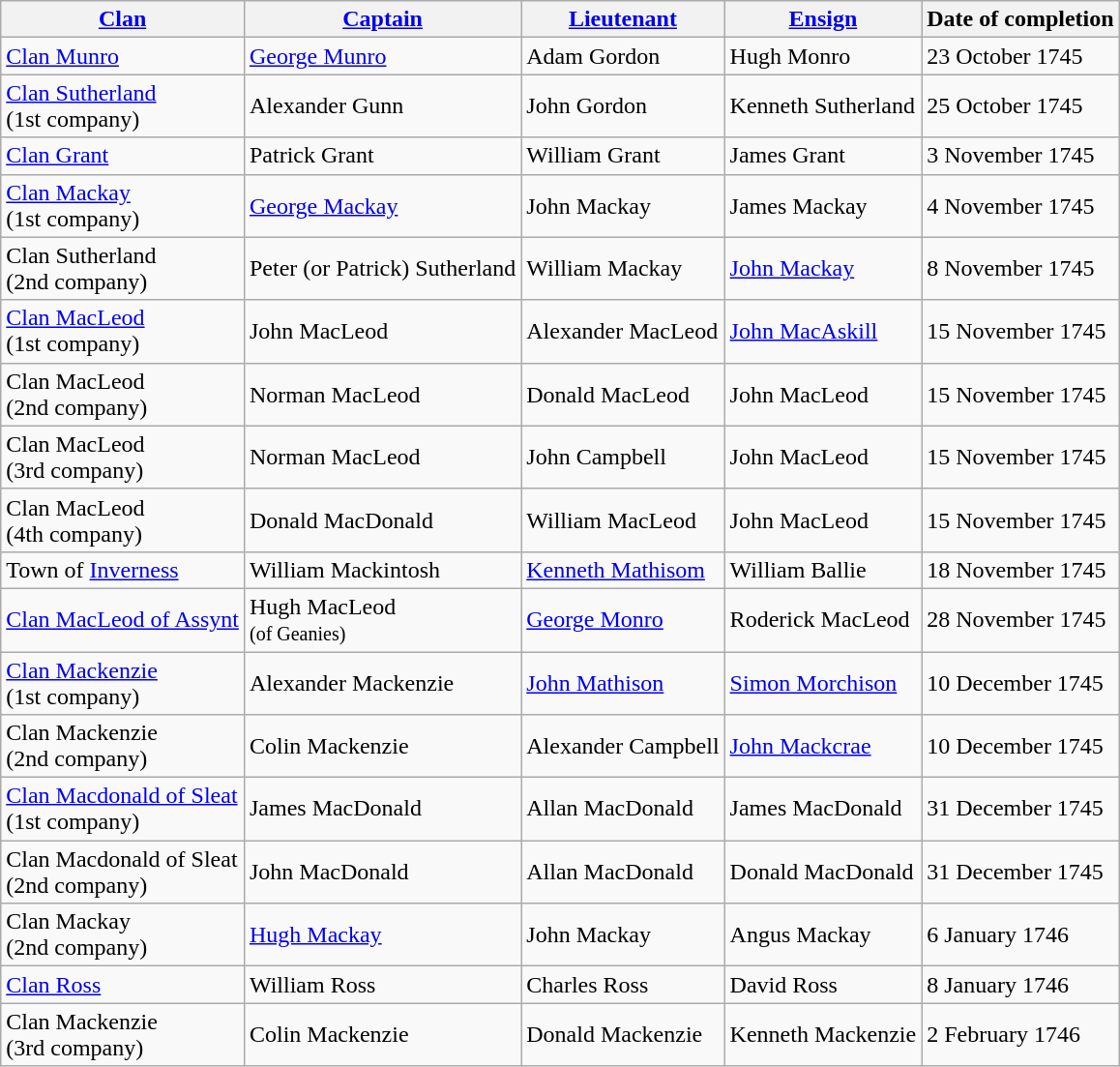<table class="wikitable">
<tr>
<th><a href='#'>Clan</a></th>
<th><a href='#'>Captain</a></th>
<th><a href='#'>Lieutenant</a></th>
<th><a href='#'>Ensign</a></th>
<th>Date of completion</th>
</tr>
<tr>
<td><a href='#'>Clan Munro</a></td>
<td><a href='#'>George Munro</a></td>
<td>Adam Gordon</td>
<td>Hugh Monro</td>
<td>23 October 1745</td>
</tr>
<tr>
<td><a href='#'>Clan Sutherland</a><br>(1st company)</td>
<td>Alexander Gunn</td>
<td>John Gordon</td>
<td>Kenneth Sutherland</td>
<td>25 October 1745</td>
</tr>
<tr>
<td><a href='#'>Clan Grant</a></td>
<td>Patrick Grant</td>
<td>William Grant</td>
<td>James Grant</td>
<td>3 November 1745</td>
</tr>
<tr>
<td><a href='#'>Clan Mackay</a><br>(1st company)</td>
<td><a href='#'>George Mackay</a></td>
<td>John Mackay</td>
<td>James Mackay</td>
<td>4 November 1745</td>
</tr>
<tr>
<td>Clan Sutherland<br>(2nd company)</td>
<td>Peter (or Patrick) Sutherland</td>
<td>William Mackay</td>
<td><a href='#'>John Mackay</a></td>
<td>8 November 1745</td>
</tr>
<tr>
<td><a href='#'>Clan MacLeod</a><br>(1st company)</td>
<td>John MacLeod</td>
<td>Alexander MacLeod</td>
<td><a href='#'>John MacAskill</a></td>
<td>15 November 1745</td>
</tr>
<tr>
<td>Clan MacLeod<br>(2nd company)</td>
<td>Norman MacLeod</td>
<td>Donald MacLeod</td>
<td>John MacLeod</td>
<td>15 November 1745</td>
</tr>
<tr>
<td>Clan MacLeod<br>(3rd company)</td>
<td>Norman MacLeod</td>
<td>John Campbell</td>
<td>John MacLeod</td>
<td>15 November 1745</td>
</tr>
<tr>
<td>Clan MacLeod<br>(4th company)</td>
<td>Donald MacDonald</td>
<td>William MacLeod</td>
<td>John MacLeod</td>
<td>15 November 1745</td>
</tr>
<tr>
<td>Town of <a href='#'>Inverness</a></td>
<td>William Mackintosh</td>
<td><a href='#'>Kenneth Mathisom</a></td>
<td>William Ballie</td>
<td>18 November 1745</td>
</tr>
<tr>
<td><a href='#'>Clan MacLeod of Assynt</a></td>
<td>Hugh MacLeod<br><small>(of Geanies)</small></td>
<td><a href='#'>George Monro</a></td>
<td>Roderick MacLeod</td>
<td>28 November 1745</td>
</tr>
<tr>
<td><a href='#'>Clan Mackenzie</a><br>(1st company)</td>
<td>Alexander Mackenzie</td>
<td><a href='#'>John Mathison</a></td>
<td><a href='#'>Simon Morchison</a></td>
<td>10 December 1745</td>
</tr>
<tr>
<td>Clan Mackenzie<br>(2nd company)</td>
<td>Colin Mackenzie</td>
<td>Alexander Campbell</td>
<td><a href='#'>John Mackcrae</a></td>
<td>10 December 1745</td>
</tr>
<tr>
<td><a href='#'>Clan Macdonald of Sleat</a><br>(1st company)</td>
<td>James MacDonald</td>
<td>Allan MacDonald</td>
<td>James MacDonald</td>
<td>31 December 1745</td>
</tr>
<tr>
<td>Clan Macdonald of Sleat<br>(2nd company)</td>
<td>John MacDonald</td>
<td>Allan MacDonald</td>
<td>Donald MacDonald</td>
<td>31 December 1745</td>
</tr>
<tr>
<td>Clan Mackay<br>(2nd company)</td>
<td><a href='#'>Hugh Mackay</a></td>
<td>John Mackay</td>
<td>Angus Mackay</td>
<td>6 January 1746</td>
</tr>
<tr>
<td><a href='#'>Clan Ross</a></td>
<td>William Ross</td>
<td>Charles Ross</td>
<td>David Ross</td>
<td>8 January 1746</td>
</tr>
<tr>
<td>Clan Mackenzie<br>(3rd company)</td>
<td>Colin Mackenzie</td>
<td>Donald Mackenzie</td>
<td>Kenneth Mackenzie</td>
<td>2 February 1746</td>
</tr>
</table>
